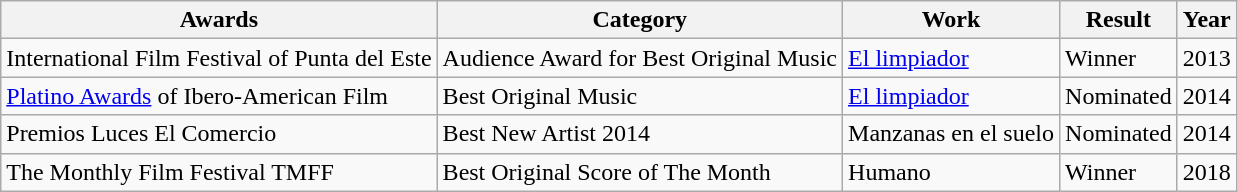<table class="wikitable" style="margin-bottom: 34px;">
<tr>
<th>Awards</th>
<th>Category</th>
<th>Work</th>
<th>Result</th>
<th>Year</th>
</tr>
<tr>
<td>International Film Festival of Punta del Este</td>
<td>Audience Award for Best Original Music</td>
<td><a href='#'>El limpiador</a></td>
<td>Winner</td>
<td>2013</td>
</tr>
<tr>
<td><a href='#'>Platino Awards</a> of Ibero-American Film</td>
<td>Best Original Music<br></td>
<td><a href='#'>El limpiador</a></td>
<td>Nominated</td>
<td>2014</td>
</tr>
<tr>
<td>Premios Luces El Comercio</td>
<td>Best New Artist 2014<br></td>
<td>Manzanas en el suelo</td>
<td>Nominated</td>
<td>2014</td>
</tr>
<tr>
<td>The Monthly Film Festival TMFF</td>
<td>Best Original Score of The Month<br></td>
<td>Humano</td>
<td>Winner</td>
<td>2018</td>
</tr>
</table>
